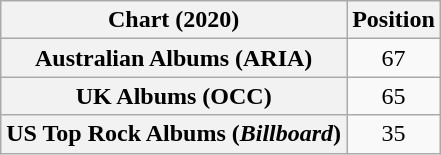<table class="wikitable plainrowheaders sortable">
<tr>
<th scope="col">Chart (2020)</th>
<th scope="col">Position</th>
</tr>
<tr>
<th scope="row">Australian Albums (ARIA)</th>
<td style="text-align:center;">67</td>
</tr>
<tr>
<th scope="row">UK Albums (OCC)</th>
<td style="text-align:center;">65</td>
</tr>
<tr>
<th scope="row">US Top Rock Albums (<em>Billboard</em>)</th>
<td style="text-align:center;">35</td>
</tr>
</table>
